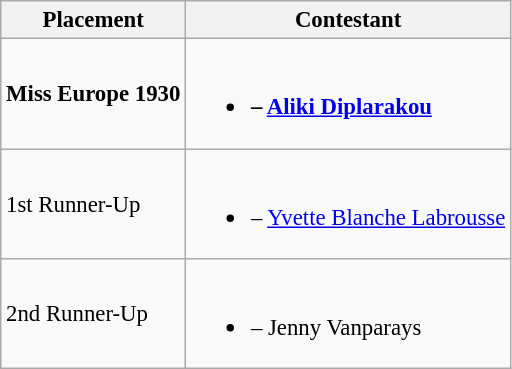<table class="wikitable sortable" style="font-size: 95%;">
<tr>
<th>Placement</th>
<th>Contestant</th>
</tr>
<tr>
<td><strong>Miss Europe 1930</strong></td>
<td><br><ul><li><strong> – <a href='#'>Aliki Diplarakou</a></strong></li></ul></td>
</tr>
<tr>
<td>1st Runner-Up</td>
<td><br><ul><li> – <a href='#'>Yvette Blanche Labrousse</a></li></ul></td>
</tr>
<tr>
<td>2nd Runner-Up</td>
<td><br><ul><li> – Jenny Vanparays</li></ul></td>
</tr>
</table>
